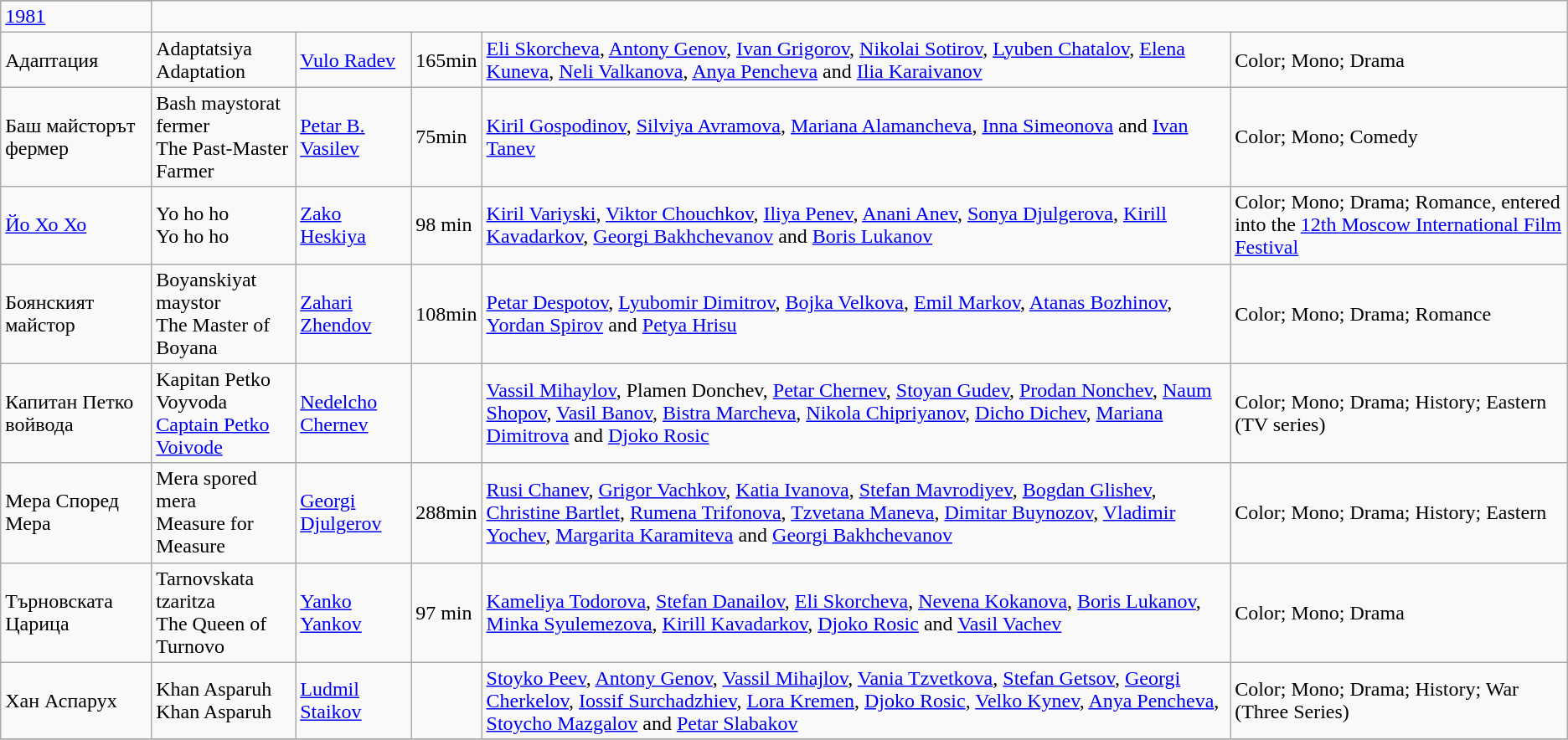<table class="wikitable">
<tr>
</tr>
<tr>
<td><a href='#'>1981</a></td>
</tr>
<tr>
<td>Адаптация</td>
<td>Adaptatsiya<br>Adaptation</td>
<td><a href='#'>Vulo Radev</a></td>
<td>165min</td>
<td><a href='#'>Eli Skorcheva</a>, <a href='#'>Antony Genov</a>, <a href='#'>Ivan Grigorov</a>, <a href='#'>Nikolai Sotirov</a>, <a href='#'>Lyuben Chatalov</a>, <a href='#'>Elena Kuneva</a>, <a href='#'>Neli Valkanova</a>, <a href='#'>Anya Pencheva</a> and <a href='#'>Ilia Karaivanov</a></td>
<td>Color; Mono; Drama</td>
</tr>
<tr>
<td>Баш майсторът фермер</td>
<td>Bash maystorat fermer<br>The Past-Master Farmer</td>
<td><a href='#'>Petar B. Vasilev</a></td>
<td>75min</td>
<td><a href='#'>Kiril Gospodinov</a>, <a href='#'>Silviya Avramova</a>, <a href='#'>Mariana Alamancheva</a>, <a href='#'>Inna Simeonova</a> and <a href='#'>Ivan Tanev</a></td>
<td>Color; Mono; Comedy</td>
</tr>
<tr>
<td><a href='#'>Йо Хо Хо</a></td>
<td>Yo ho ho<br>Yo ho ho</td>
<td><a href='#'>Zako Heskiya</a></td>
<td>98 min</td>
<td><a href='#'>Kiril Variyski</a>, <a href='#'>Viktor Chouchkov</a>, <a href='#'>Iliya Penev</a>, <a href='#'>Anani Anev</a>, <a href='#'>Sonya Djulgerova</a>, <a href='#'>Kirill Kavadarkov</a>, <a href='#'>Georgi Bakhchevanov</a> and <a href='#'>Boris Lukanov</a></td>
<td>Color; Mono; Drama; Romance, entered into the <a href='#'>12th Moscow International Film Festival</a></td>
</tr>
<tr>
<td>Боянският майстор</td>
<td>Boyanskiyat maystor<br>The Master of Boyana</td>
<td><a href='#'>Zahari Zhendov</a></td>
<td>108min</td>
<td><a href='#'>Petar Despotov</a>, <a href='#'>Lyubomir Dimitrov</a>, <a href='#'>Bojka Velkova</a>, <a href='#'>Emil Markov</a>, <a href='#'>Atanas Bozhinov</a>, <a href='#'>Yordan Spirov</a> and <a href='#'>Petya Hrisu</a></td>
<td>Color; Mono; Drama; Romance</td>
</tr>
<tr>
<td>Капитан Петко войвода</td>
<td>Kapitan Petko Voyvoda<br><a href='#'>Captain Petko Voivode</a></td>
<td><a href='#'>Nedelcho Chernev</a></td>
<td></td>
<td><a href='#'>Vassil Mihaylov</a>, Plamen Donchev, <a href='#'>Petar Chernev</a>, <a href='#'>Stoyan Gudev</a>, <a href='#'>Prodan Nonchev</a>, <a href='#'>Naum Shopov</a>, <a href='#'>Vasil Banov</a>, <a href='#'>Bistra Marcheva</a>, <a href='#'>Nikola Chipriyanov</a>, <a href='#'>Dicho Dichev</a>, <a href='#'>Mariana Dimitrova</a> and <a href='#'>Djoko Rosic</a></td>
<td>Color; Mono; Drama; History; Eastern (TV series)</td>
</tr>
<tr>
<td>Мера Според Мера</td>
<td>Mera spored mera<br>Measure for Measure</td>
<td><a href='#'>Georgi Djulgerov</a></td>
<td>288min</td>
<td><a href='#'>Rusi Chanev</a>, <a href='#'>Grigor Vachkov</a>, <a href='#'>Katia Ivanova</a>, <a href='#'>Stefan Mavrodiyev</a>, <a href='#'>Bogdan Glishev</a>, <a href='#'>Christine Bartlet</a>, <a href='#'>Rumena Trifonova</a>, <a href='#'>Tzvetana Maneva</a>, <a href='#'>Dimitar Buynozov</a>, <a href='#'>Vladimir Yochev</a>, <a href='#'>Margarita Karamiteva</a> and <a href='#'>Georgi Bakhchevanov</a></td>
<td>Color; Mono; Drama; History; Eastern</td>
</tr>
<tr>
<td>Търновската Царица</td>
<td>Tarnovskata tzaritza<br>The Queen of Turnovo</td>
<td><a href='#'>Yanko Yankov</a></td>
<td>97 min</td>
<td><a href='#'>Kameliya Todorova</a>, <a href='#'>Stefan Danailov</a>, <a href='#'>Eli Skorcheva</a>, <a href='#'>Nevena Kokanova</a>, <a href='#'>Boris Lukanov</a>, <a href='#'>Minka Syulemezova</a>, <a href='#'>Kirill Kavadarkov</a>, <a href='#'>Djoko Rosic</a> and <a href='#'>Vasil Vachev</a></td>
<td>Color; Mono; Drama</td>
</tr>
<tr>
<td>Хан Аспарух</td>
<td>Khan Asparuh<br>Khan Asparuh</td>
<td><a href='#'>Ludmil Staikov</a></td>
<td></td>
<td><a href='#'>Stoyko Peev</a>, <a href='#'>Antony Genov</a>, <a href='#'>Vassil Mihajlov</a>, <a href='#'>Vania Tzvetkova</a>, <a href='#'>Stefan Getsov</a>, <a href='#'>Georgi Cherkelov</a>, <a href='#'>Iossif Surchadzhiev</a>, <a href='#'>Lora Kremen</a>, <a href='#'>Djoko Rosic</a>, <a href='#'>Velko Kynev</a>, <a href='#'>Anya Pencheva</a>, <a href='#'>Stoycho Mazgalov</a> and <a href='#'>Petar Slabakov</a></td>
<td>Color; Mono; Drama; History; War (Three Series)</td>
</tr>
<tr>
</tr>
</table>
